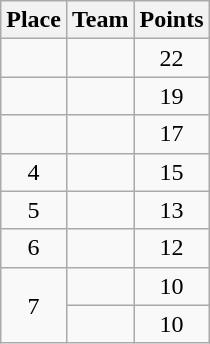<table class="wikitable" style="text-align:center; padding-bottom:0;">
<tr>
<th>Place</th>
<th style="text-align:left;">Team</th>
<th>Points</th>
</tr>
<tr>
<td></td>
<td align=left></td>
<td>22</td>
</tr>
<tr>
<td></td>
<td align=left></td>
<td>19</td>
</tr>
<tr>
<td></td>
<td align=left></td>
<td>17</td>
</tr>
<tr>
<td>4</td>
<td align=left></td>
<td>15</td>
</tr>
<tr>
<td>5</td>
<td align=left></td>
<td>13</td>
</tr>
<tr>
<td>6</td>
<td align=left></td>
<td>12</td>
</tr>
<tr>
<td rowspan=2>7</td>
<td align=left></td>
<td>10</td>
</tr>
<tr>
<td align=left></td>
<td>10</td>
</tr>
</table>
